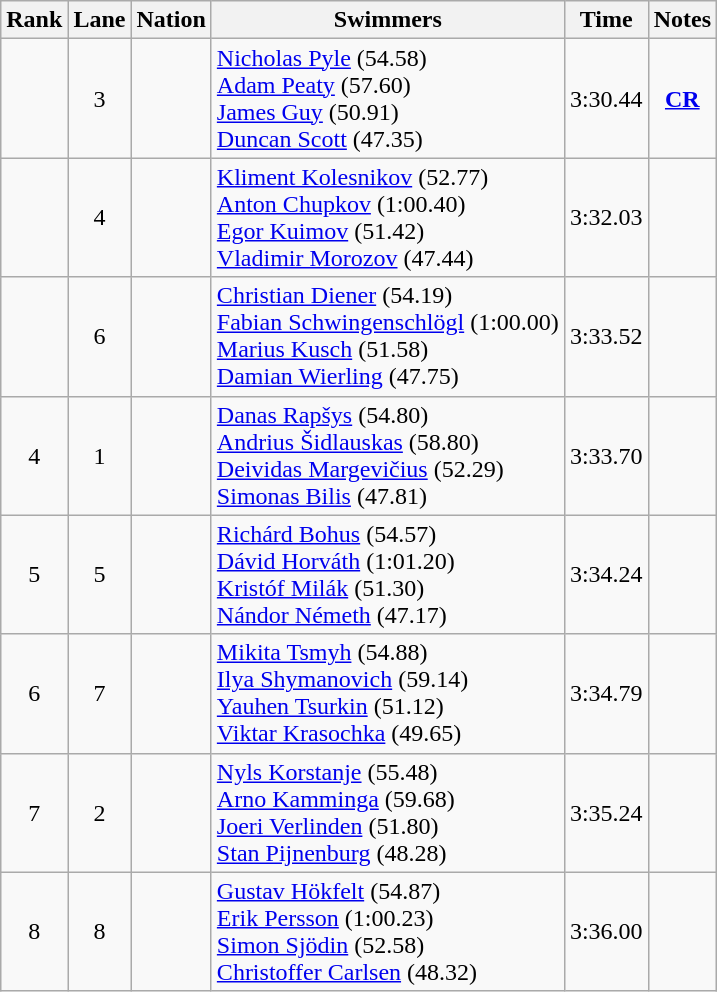<table class="wikitable sortable" style="text-align:center">
<tr>
<th>Rank</th>
<th>Lane</th>
<th>Nation</th>
<th>Swimmers</th>
<th>Time</th>
<th>Notes</th>
</tr>
<tr>
<td></td>
<td>3</td>
<td align=left></td>
<td align=left><a href='#'>Nicholas Pyle</a> (54.58)<br><a href='#'>Adam Peaty</a> (57.60)<br><a href='#'>James Guy</a> (50.91)<br><a href='#'>Duncan Scott</a> (47.35)</td>
<td>3:30.44</td>
<td><strong><a href='#'>CR</a></strong></td>
</tr>
<tr>
<td></td>
<td>4</td>
<td align=left></td>
<td align=left><a href='#'>Kliment Kolesnikov</a> (52.77)<br><a href='#'>Anton Chupkov</a> (1:00.40)<br><a href='#'>Egor Kuimov</a> (51.42)<br><a href='#'>Vladimir Morozov</a> (47.44)</td>
<td>3:32.03</td>
<td></td>
</tr>
<tr>
<td></td>
<td>6</td>
<td align="left"></td>
<td align=left><a href='#'>Christian Diener</a> (54.19)<br><a href='#'>Fabian Schwingenschlögl</a> (1:00.00)<br><a href='#'>Marius Kusch</a> (51.58)<br><a href='#'>Damian Wierling</a> (47.75)</td>
<td>3:33.52</td>
<td></td>
</tr>
<tr>
<td>4</td>
<td>1</td>
<td align="left"></td>
<td align=left><a href='#'>Danas Rapšys</a> (54.80)<br><a href='#'>Andrius Šidlauskas</a> (58.80)<br><a href='#'>Deividas Margevičius</a> (52.29)<br><a href='#'>Simonas Bilis</a> (47.81)</td>
<td>3:33.70</td>
<td></td>
</tr>
<tr>
<td>5</td>
<td>5</td>
<td align=left></td>
<td align=left><a href='#'>Richárd Bohus</a> (54.57)<br><a href='#'>Dávid Horváth</a> (1:01.20)<br><a href='#'>Kristóf Milák</a> (51.30)<br><a href='#'>Nándor Németh</a> (47.17)</td>
<td>3:34.24</td>
<td></td>
</tr>
<tr>
<td>6</td>
<td>7</td>
<td align=left></td>
<td align=left><a href='#'>Mikita Tsmyh</a> (54.88)<br><a href='#'>Ilya Shymanovich</a> (59.14)<br><a href='#'>Yauhen Tsurkin</a> (51.12)<br><a href='#'>Viktar Krasochka</a> (49.65)</td>
<td>3:34.79</td>
<td></td>
</tr>
<tr>
<td>7</td>
<td>2</td>
<td align=left></td>
<td align=left><a href='#'>Nyls Korstanje</a> (55.48)<br><a href='#'>Arno Kamminga</a> (59.68)<br><a href='#'>Joeri Verlinden</a> (51.80)<br><a href='#'>Stan Pijnenburg</a> (48.28)</td>
<td>3:35.24</td>
<td></td>
</tr>
<tr>
<td>8</td>
<td>8</td>
<td align=left></td>
<td align=left><a href='#'>Gustav Hökfelt</a> (54.87)<br><a href='#'>Erik Persson</a> (1:00.23)<br><a href='#'>Simon Sjödin</a> (52.58)<br><a href='#'>Christoffer Carlsen</a> (48.32)</td>
<td>3:36.00</td>
<td></td>
</tr>
</table>
